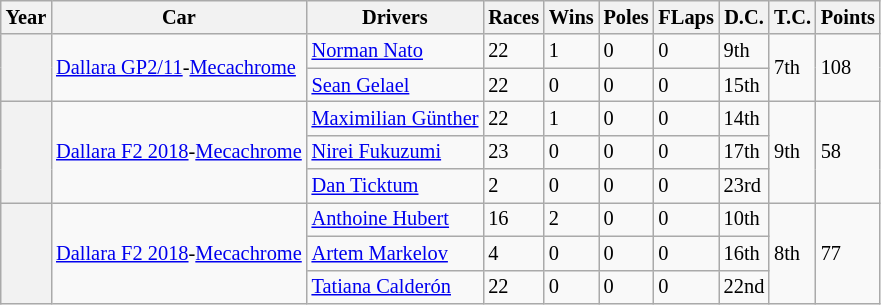<table class="wikitable" style="font-size:85%">
<tr>
<th>Year</th>
<th>Car</th>
<th>Drivers</th>
<th>Races</th>
<th>Wins</th>
<th>Poles</th>
<th>FLaps</th>
<th>D.C.</th>
<th>T.C.</th>
<th>Points</th>
</tr>
<tr>
<th rowspan=2></th>
<td rowspan=2><a href='#'>Dallara GP2/11</a>-<a href='#'>Mecachrome</a></td>
<td> <a href='#'>Norman Nato</a></td>
<td>22</td>
<td>1</td>
<td>0</td>
<td>0</td>
<td>9th</td>
<td rowspan=2>7th</td>
<td rowspan=2>108</td>
</tr>
<tr>
<td> <a href='#'>Sean Gelael</a></td>
<td>22</td>
<td>0</td>
<td>0</td>
<td>0</td>
<td>15th</td>
</tr>
<tr>
<th rowspan=3></th>
<td rowspan=3><a href='#'>Dallara F2 2018</a>-<a href='#'>Mecachrome</a></td>
<td> <a href='#'>Maximilian Günther</a></td>
<td>22</td>
<td>1</td>
<td>0</td>
<td>0</td>
<td>14th</td>
<td rowspan=3>9th</td>
<td rowspan=3>58</td>
</tr>
<tr>
<td> <a href='#'>Nirei Fukuzumi</a></td>
<td>23</td>
<td>0</td>
<td>0</td>
<td>0</td>
<td>17th</td>
</tr>
<tr>
<td> <a href='#'>Dan Ticktum</a></td>
<td>2</td>
<td>0</td>
<td>0</td>
<td>0</td>
<td>23rd</td>
</tr>
<tr>
<th rowspan="3"></th>
<td rowspan="3"><a href='#'>Dallara F2 2018</a>-<a href='#'>Mecachrome</a></td>
<td> <a href='#'>Anthoine Hubert</a></td>
<td>16</td>
<td>2</td>
<td>0</td>
<td>0</td>
<td>10th</td>
<td rowspan=3>8th</td>
<td rowspan=3>77</td>
</tr>
<tr>
<td> <a href='#'>Artem Markelov</a></td>
<td>4</td>
<td>0</td>
<td>0</td>
<td>0</td>
<td>16th</td>
</tr>
<tr>
<td> <a href='#'>Tatiana Calderón</a></td>
<td>22</td>
<td>0</td>
<td>0</td>
<td>0</td>
<td>22nd</td>
</tr>
</table>
